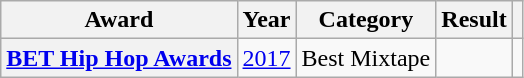<table class="wikitable sortable plainrowheaders">
<tr>
<th scope="col">Award</th>
<th scope="col">Year</th>
<th scope="col">Category</th>
<th scope="col">Result</th>
<th scope="col" class="unsortable"></th>
</tr>
<tr>
<th scope="row"><a href='#'>BET Hip Hop Awards</a></th>
<td><a href='#'>2017</a></td>
<td>Best Mixtape</td>
<td></td>
<td style="text-align:center;"></td>
</tr>
</table>
